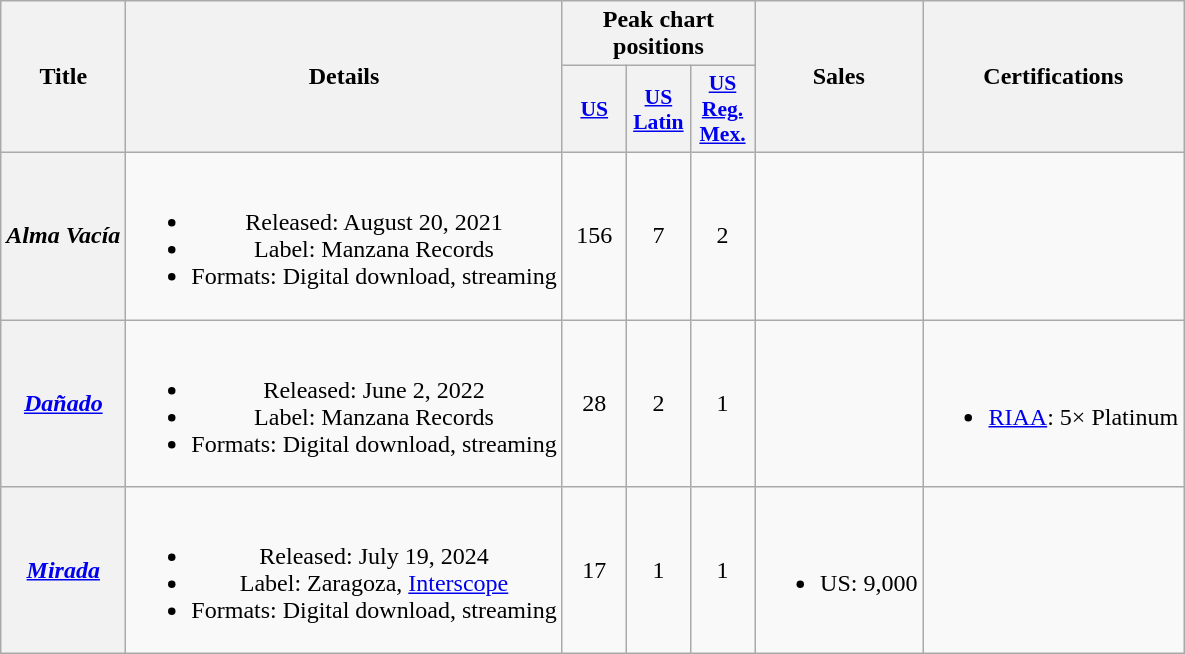<table class="wikitable plainrowheaders" style="text-align:center">
<tr>
<th scope="col" rowspan="2">Title</th>
<th scope="col" rowspan="2">Details</th>
<th scope="col" colspan="3">Peak chart positions</th>
<th scope="col" rowspan="2">Sales</th>
<th scope="col" rowspan="2">Certifications</th>
</tr>
<tr>
<th scope="col" style="width:2.5em;font-size:90%;"><a href='#'>US</a><br></th>
<th scope="col" style="width:2.5em;font-size:90%;"><a href='#'>US<br>Latin</a><br></th>
<th scope="col" style="width:2.5em;font-size:90%;"><a href='#'>US<br>Reg.<br>Mex.</a><br></th>
</tr>
<tr>
<th scope="row"><em>Alma Vacía</em></th>
<td><br><ul><li>Released: August 20, 2021</li><li>Label: Manzana Records</li><li>Formats: Digital download, streaming</li></ul></td>
<td>156</td>
<td>7</td>
<td>2</td>
<td></td>
<td></td>
</tr>
<tr>
<th scope="row"><em><a href='#'>Dañado</a></em></th>
<td><br><ul><li>Released: June 2, 2022</li><li>Label: Manzana Records</li><li>Formats: Digital download, streaming</li></ul></td>
<td>28</td>
<td>2</td>
<td>1</td>
<td></td>
<td><br><ul><li><a href='#'>RIAA</a>: 5× Platinum </li></ul></td>
</tr>
<tr>
<th scope="row"><em><a href='#'>Mirada</a></em></th>
<td><br><ul><li>Released: July 19, 2024</li><li>Label: Zaragoza, <a href='#'>Interscope</a></li><li>Formats: Digital download, streaming</li></ul></td>
<td>17</td>
<td>1</td>
<td>1</td>
<td><br><ul><li>US: 9,000</li></ul></td>
<td></td>
</tr>
</table>
